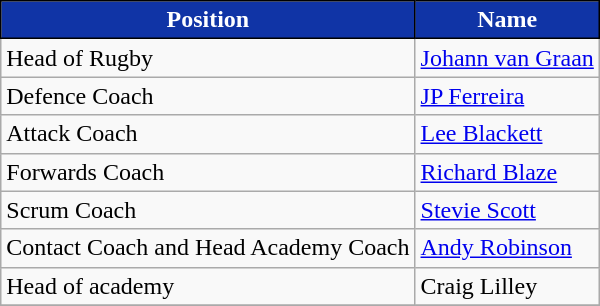<table class="wikitable">
<tr>
<th style="background-color:#1034A6; color:white; border:1px solid black;" scope="col">Position</th>
<th style="background-color:#1034A6; color:white; border:1px solid black;"scope="col">Name</th>
</tr>
<tr>
<td>Head of Rugby</td>
<td> <a href='#'>Johann van Graan</a></td>
</tr>
<tr>
<td>Defence Coach</td>
<td> <a href='#'>JP Ferreira</a></td>
</tr>
<tr>
<td>Attack Coach</td>
<td> <a href='#'>Lee Blackett</a></td>
</tr>
<tr>
<td>Forwards Coach</td>
<td> <a href='#'>Richard Blaze</a></td>
</tr>
<tr>
<td>Scrum Coach</td>
<td> <a href='#'>Stevie Scott</a></td>
</tr>
<tr>
<td>Contact Coach and Head Academy Coach</td>
<td> <a href='#'>Andy Robinson</a></td>
</tr>
<tr>
<td>Head of academy</td>
<td> Craig Lilley</td>
</tr>
<tr>
</tr>
</table>
